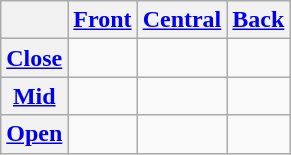<table class="wikitable" style="text-align:center">
<tr>
<th></th>
<th><a href='#'>Front</a></th>
<th><a href='#'>Central</a></th>
<th><a href='#'>Back</a></th>
</tr>
<tr align="center">
<th><a href='#'>Close</a></th>
<td></td>
<td></td>
<td></td>
</tr>
<tr>
<th><a href='#'>Mid</a></th>
<td></td>
<td></td>
<td></td>
</tr>
<tr align="center">
<th><a href='#'>Open</a></th>
<td></td>
<td></td>
<td></td>
</tr>
</table>
